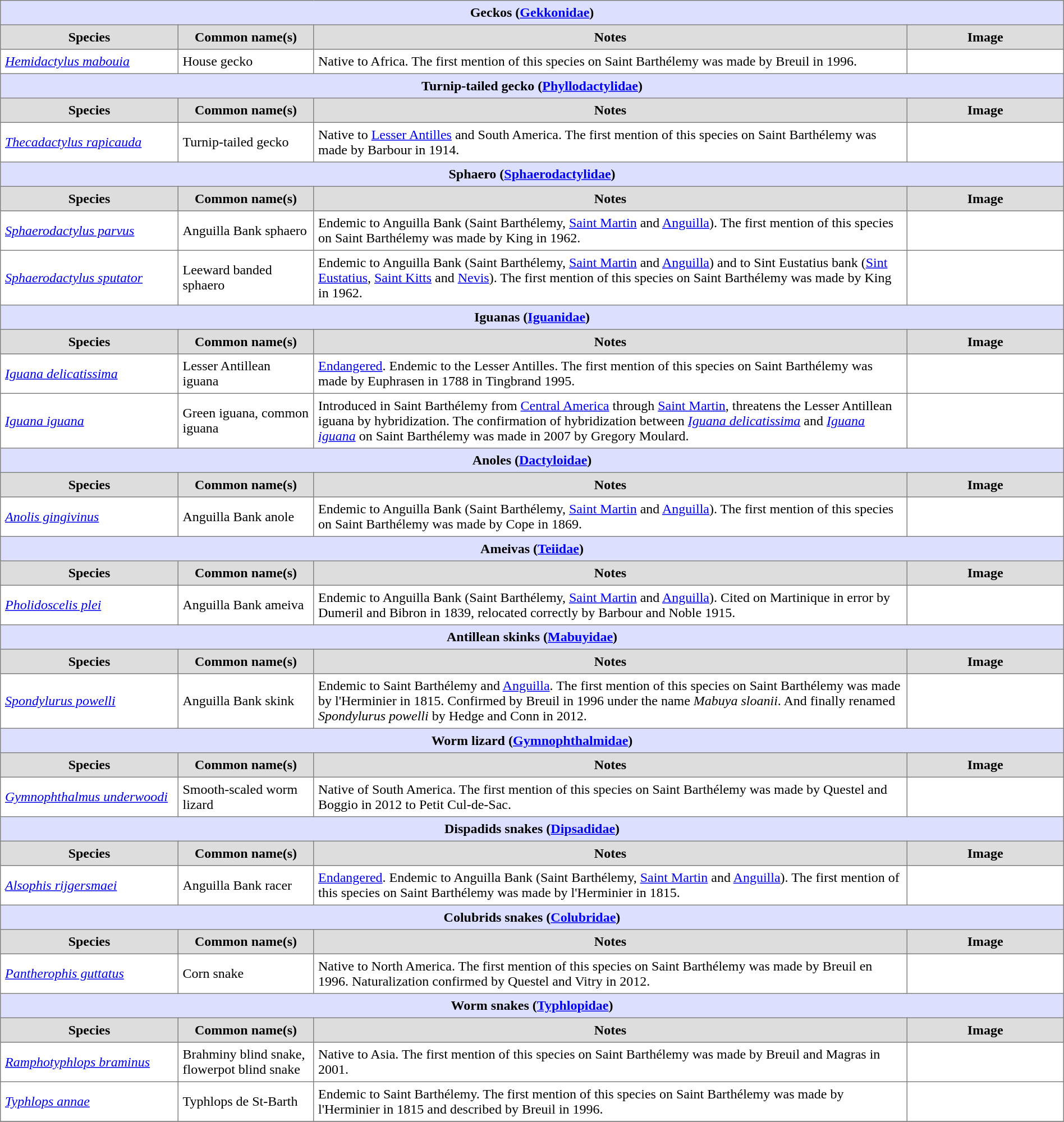<table border=1 style="border-collapse:collapse;" cellpadding=5 width=100%>
<tr>
<th colspan=4 bgcolor=#DDDFFF>Geckos (<a href='#'>Gekkonidae</a>)</th>
</tr>
<tr bgcolor=#DDDDDD align=center>
<th width=200px>Species</th>
<th width=150px>Common name(s)</th>
<th>Notes</th>
<th width=175px>Image</th>
</tr>
<tr>
<td><em><a href='#'>Hemidactylus mabouia</a></em></td>
<td>House gecko</td>
<td>Native to Africa. The first mention of this species on Saint Barthélemy was made by Breuil in 1996.</td>
<td></td>
</tr>
<tr>
<th colspan=4 bgcolor=#DDDFFF>Turnip-tailed gecko (<a href='#'>Phyllodactylidae</a>)</th>
</tr>
<tr bgcolor=#DDDDDD align=center>
<th width=200px>Species</th>
<th width=150px>Common name(s)</th>
<th>Notes</th>
<th width=175px>Image</th>
</tr>
<tr>
<td><em><a href='#'>Thecadactylus rapicauda</a></em></td>
<td>Turnip-tailed gecko</td>
<td>Native to <a href='#'>Lesser Antilles</a> and South America. The first mention of this species on Saint Barthélemy was made by Barbour in 1914.</td>
<td></td>
</tr>
<tr>
<th colspan=4 bgcolor=#DDDFFF>Sphaero (<a href='#'>Sphaerodactylidae</a>)</th>
</tr>
<tr bgcolor=#DDDDDD align=center>
<th width=200px>Species</th>
<th width=150px>Common name(s)</th>
<th>Notes</th>
<th width=175px>Image</th>
</tr>
<tr>
<td><em><a href='#'>Sphaerodactylus parvus</a></em></td>
<td>Anguilla Bank sphaero</td>
<td>Endemic to Anguilla Bank (Saint Barthélemy, <a href='#'>Saint Martin</a> and <a href='#'>Anguilla</a>). The first mention of this species on Saint Barthélemy was made by King in 1962.</td>
<td></td>
</tr>
<tr>
<td><em><a href='#'>Sphaerodactylus sputator</a></em></td>
<td>Leeward banded sphaero</td>
<td>Endemic to Anguilla Bank (Saint Barthélemy, <a href='#'>Saint Martin</a> and <a href='#'>Anguilla</a>) and to Sint Eustatius bank (<a href='#'>Sint Eustatius</a>, <a href='#'>Saint Kitts</a> and <a href='#'>Nevis</a>). The first mention of this species on Saint Barthélemy was made by King in 1962.</td>
<td></td>
</tr>
<tr>
<th colspan=4 bgcolor=#DDDFFF>Iguanas (<a href='#'>Iguanidae</a>)</th>
</tr>
<tr bgcolor=#DDDDDD align=center>
<th width=200px>Species</th>
<th width=150px>Common name(s)</th>
<th>Notes</th>
<th width=175px>Image</th>
</tr>
<tr>
<td><em><a href='#'>Iguana delicatissima</a></em></td>
<td>Lesser Antillean iguana</td>
<td><a href='#'>Endangered</a>. Endemic to the Lesser Antilles. The first mention of this species on Saint Barthélemy was made by Euphrasen in 1788 in Tingbrand 1995.</td>
<td></td>
</tr>
<tr>
<td><em><a href='#'>Iguana iguana</a></em></td>
<td>Green iguana, common iguana</td>
<td>Introduced in Saint Barthélemy from <a href='#'>Central America</a> through <a href='#'>Saint Martin</a>, threatens the Lesser Antillean iguana by hybridization. The confirmation of hybridization between <em><a href='#'>Iguana delicatissima</a></em> and <em><a href='#'>Iguana iguana</a></em> on Saint Barthélemy was made in 2007 by Gregory Moulard.</td>
<td></td>
</tr>
<tr>
<th colspan=4 bgcolor=#DDDFFF>Anoles (<a href='#'>Dactyloidae</a>)</th>
</tr>
<tr bgcolor=#DDDDDD align=center>
<th width=200px>Species</th>
<th width=150px>Common name(s)</th>
<th>Notes</th>
<th width=175px>Image</th>
</tr>
<tr>
<td><em><a href='#'>Anolis gingivinus</a></em></td>
<td>Anguilla Bank anole</td>
<td>Endemic to Anguilla Bank (Saint Barthélemy, <a href='#'>Saint Martin</a> and <a href='#'>Anguilla</a>). The first mention of this species on Saint Barthélemy was made by Cope in 1869.</td>
<td></td>
</tr>
<tr>
<th colspan=4 bgcolor=#DDDFFF>Ameivas (<a href='#'>Teiidae</a>)</th>
</tr>
<tr bgcolor=#DDDDDD align=center>
<th width=200px>Species</th>
<th width=150px>Common name(s)</th>
<th>Notes</th>
<th width=175px>Image</th>
</tr>
<tr>
<td><em><a href='#'>Pholidoscelis plei</a></em></td>
<td>Anguilla Bank ameiva</td>
<td>Endemic to Anguilla Bank (Saint Barthélemy, <a href='#'>Saint Martin</a> and <a href='#'>Anguilla</a>). Cited on Martinique in error by Dumeril and Bibron in 1839, relocated correctly by Barbour and Noble 1915.</td>
<td></td>
</tr>
<tr>
<th colspan=4 bgcolor=#DDDFFF>Antillean skinks (<a href='#'>Mabuyidae</a>)</th>
</tr>
<tr bgcolor=#DDDDDD align=center>
<th width=200px>Species</th>
<th width=150px>Common name(s)</th>
<th>Notes</th>
<th width=175px>Image</th>
</tr>
<tr>
<td><em><a href='#'>Spondylurus powelli</a></em></td>
<td>Anguilla Bank skink</td>
<td>Endemic to Saint Barthélemy and <a href='#'>Anguilla</a>. The first mention of this species on Saint Barthélemy was made by l'Herminier in 1815. Confirmed by Breuil in 1996 under the name <em>Mabuya sloanii</em>. And finally renamed <em>Spondylurus powelli</em> by Hedge and Conn in 2012.</td>
<td></td>
</tr>
<tr>
<th colspan=4 bgcolor=#DDDFFF>Worm lizard (<a href='#'>Gymnophthalmidae</a>)</th>
</tr>
<tr bgcolor=#DDDDDD align=center>
<th width=200px>Species</th>
<th width=150px>Common name(s)</th>
<th>Notes</th>
<th width=175px>Image</th>
</tr>
<tr>
<td><em><a href='#'>Gymnophthalmus underwoodi</a></em></td>
<td>Smooth-scaled worm lizard</td>
<td>Native of South America. The first mention of this species on Saint Barthélemy was made by Questel and Boggio in 2012 to Petit Cul-de-Sac.</td>
<td></td>
</tr>
<tr>
<th colspan=4 bgcolor=#DDDFFF>Dispadids snakes (<a href='#'>Dipsadidae</a>)</th>
</tr>
<tr bgcolor=#DDDDDD align=center>
<th width=200px>Species</th>
<th width=150px>Common name(s)</th>
<th>Notes</th>
<th width=175px>Image</th>
</tr>
<tr>
<td><em><a href='#'>Alsophis rijgersmaei</a></em></td>
<td>Anguilla Bank racer</td>
<td><a href='#'>Endangered</a>. Endemic to Anguilla Bank (Saint Barthélemy, <a href='#'>Saint Martin</a> and <a href='#'>Anguilla</a>). The first mention of this species on Saint Barthélemy was made by l'Herminier in 1815.</td>
<td></td>
</tr>
<tr>
<th colspan=4 bgcolor=#DDDFFF>Colubrids snakes (<a href='#'>Colubridae</a>)</th>
</tr>
<tr bgcolor=#DDDDDD align=center>
<th width=200px>Species</th>
<th width=150px>Common name(s)</th>
<th>Notes</th>
<th width=175px>Image</th>
</tr>
<tr>
<td><em><a href='#'>Pantherophis guttatus</a></em></td>
<td>Corn snake</td>
<td>Native to North America. The first mention of this species on Saint Barthélemy was made by Breuil en 1996. Naturalization confirmed by Questel and Vitry in 2012.</td>
<td></td>
</tr>
<tr>
<th colspan=4 bgcolor=#DDDFFF>Worm snakes (<a href='#'>Typhlopidae</a>)</th>
</tr>
<tr bgcolor=#DDDDDD align=center>
<th width=200px>Species</th>
<th width=150px>Common name(s)</th>
<th>Notes</th>
<th width=175px>Image</th>
</tr>
<tr>
<td><em><a href='#'>Ramphotyphlops braminus</a></em></td>
<td>Brahminy blind snake, flowerpot blind snake</td>
<td>Native to Asia. The first mention of this species on Saint Barthélemy was made by Breuil and Magras in 2001.</td>
<td></td>
</tr>
<tr>
<td><em><a href='#'>Typhlops annae</a></em></td>
<td>Typhlops de St-Barth</td>
<td>Endemic to Saint Barthélemy. The first mention of this species on Saint Barthélemy was made by l'Herminier in 1815 and described by Breuil in 1996.</td>
<td></td>
</tr>
<tr>
</tr>
</table>
